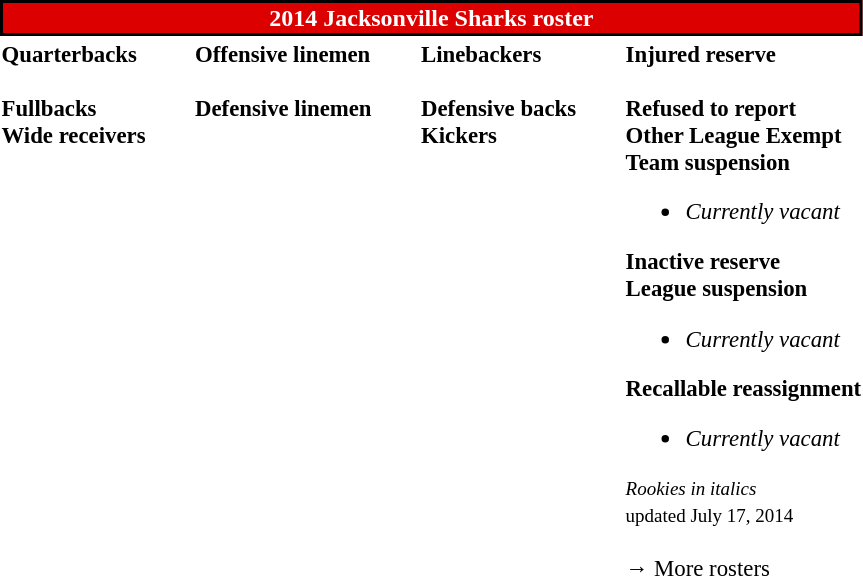<table class="toccolours" style="text-align: left;">
<tr>
<th colspan=7 style="background:#d00; border: 2px solid #000; color:white; text-align:center;"><strong>2014 Jacksonville Sharks roster</strong></th>
</tr>
<tr>
<td style="font-size: 95%;" valign="top"><strong>Quarterbacks</strong><br>
<br><strong>Fullbacks</strong>

<br><strong>Wide receivers</strong>



</td>
<td style="width: 25px;"></td>
<td style="font-size: 95%;" valign="top"><strong>Offensive linemen</strong><br>



<br><strong>Defensive linemen</strong>



</td>
<td style="width: 25px;"></td>
<td style="font-size: 95%;" valign="top"><strong>Linebackers</strong><br>
<br><strong>Defensive backs</strong>



<br><strong>Kickers</strong>
</td>
<td style="width: 25px;"></td>
<td style="font-size: 95%;" valign="top"><strong>Injured reserve</strong><br>


<br><strong>Refused to report</strong>


<br><strong>Other League Exempt</strong>


<br><strong>Team suspension</strong><ul><li><em>Currently vacant</em></li></ul><strong>Inactive reserve</strong>
<br><strong>League suspension</strong><ul><li><em>Currently vacant</em></li></ul><strong>Recallable reassignment</strong><ul><li><em>Currently vacant</em></li></ul><small><em>Rookies in italics</em><br>
<span></span> updated July 17, 2014</small><br>
<br>→ More rosters</td>
</tr>
<tr>
</tr>
</table>
